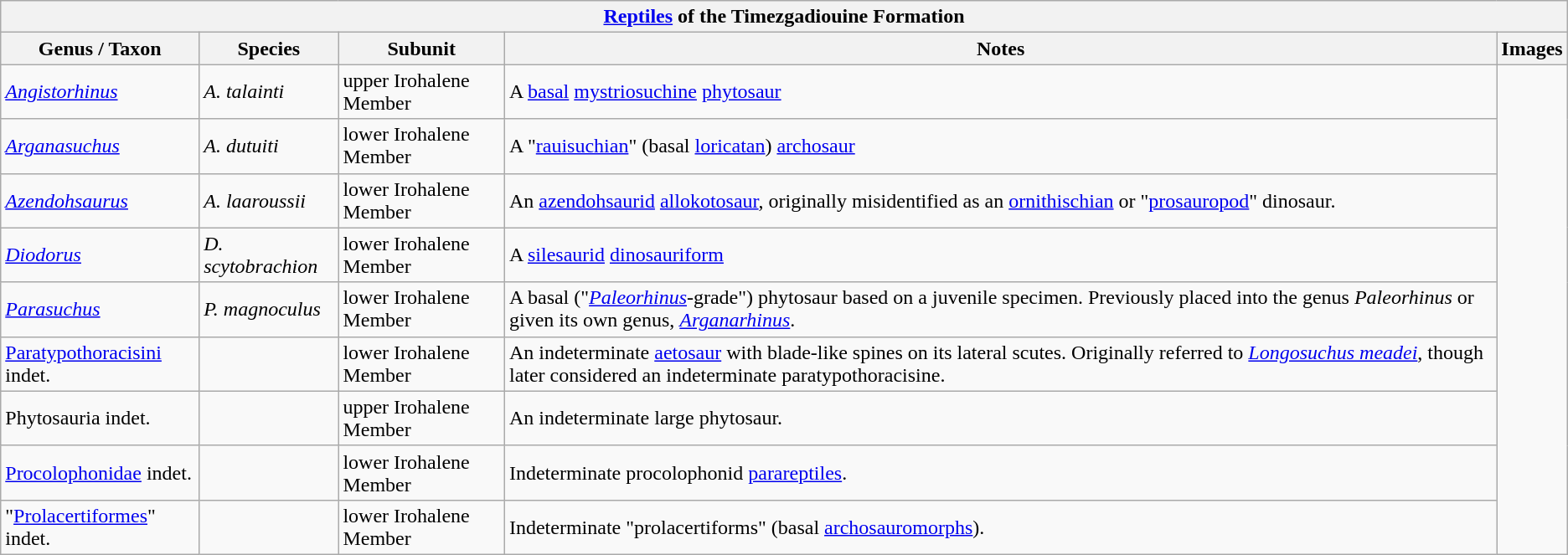<table class="wikitable" align="center">
<tr>
<th colspan="5" align="center"><strong><a href='#'>Reptiles</a> of the Timezgadiouine Formation</strong></th>
</tr>
<tr>
<th>Genus / Taxon</th>
<th>Species</th>
<th>Subunit</th>
<th>Notes</th>
<th>Images</th>
</tr>
<tr>
<td><em><a href='#'>Angistorhinus</a></em></td>
<td><em>A. talainti</em></td>
<td>upper Irohalene Member</td>
<td>A <a href='#'>basal</a> <a href='#'>mystriosuchine</a> <a href='#'>phytosaur</a></td>
<td rowspan="142"><br>
</td>
</tr>
<tr>
<td><em><a href='#'>Arganasuchus</a></em></td>
<td><em>A. dutuiti</em></td>
<td>lower Irohalene Member</td>
<td>A "<a href='#'>rauisuchian</a>" (basal <a href='#'>loricatan</a>) <a href='#'>archosaur</a></td>
</tr>
<tr>
<td><em><a href='#'>Azendohsaurus</a></em></td>
<td><em>A. laaroussii</em></td>
<td>lower Irohalene Member</td>
<td>An <a href='#'>azendohsaurid</a> <a href='#'>allokotosaur</a>, originally misidentified as an <a href='#'>ornithischian</a> or "<a href='#'>prosauropod</a>" dinosaur.</td>
</tr>
<tr>
<td><em><a href='#'>Diodorus</a></em></td>
<td><em>D. scytobrachion</em></td>
<td>lower Irohalene Member</td>
<td>A <a href='#'>silesaurid</a> <a href='#'>dinosauriform</a></td>
</tr>
<tr>
<td><em><a href='#'>Parasuchus</a></em></td>
<td><em>P. magnoculus</em></td>
<td>lower Irohalene Member</td>
<td>A basal ("<em><a href='#'>Paleorhinus</a></em>-grade") phytosaur based on a juvenile specimen. Previously placed into the genus <em>Paleorhinus</em> or given its own genus, <em><a href='#'>Arganarhinus</a></em>.</td>
</tr>
<tr>
<td><a href='#'>Paratypothoracisini</a> indet.</td>
<td></td>
<td>lower Irohalene Member</td>
<td>An indeterminate <a href='#'>aetosaur</a> with blade-like spines on its lateral scutes. Originally referred to <em><a href='#'>Longosuchus meadei</a></em>, though later considered an indeterminate paratypothoracisine.</td>
</tr>
<tr>
<td>Phytosauria indet.</td>
<td></td>
<td>upper Irohalene Member</td>
<td>An indeterminate large phytosaur.</td>
</tr>
<tr>
<td><a href='#'>Procolophonidae</a> indet.</td>
<td></td>
<td>lower Irohalene Member</td>
<td>Indeterminate procolophonid <a href='#'>parareptiles</a>.</td>
</tr>
<tr>
<td>"<a href='#'>Prolacertiformes</a>" indet.</td>
<td></td>
<td>lower Irohalene Member</td>
<td>Indeterminate "prolacertiforms" (basal <a href='#'>archosauromorphs</a>).</td>
</tr>
</table>
